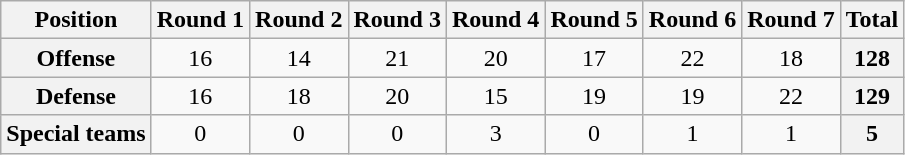<table class="wikitable sortable" style="text-align:center">
<tr>
<th>Position</th>
<th>Round 1</th>
<th>Round 2</th>
<th>Round 3</th>
<th>Round 4</th>
<th>Round 5</th>
<th>Round 6</th>
<th>Round 7</th>
<th>Total</th>
</tr>
<tr>
<th>Offense</th>
<td>16</td>
<td>14</td>
<td>21</td>
<td>20</td>
<td>17</td>
<td>22</td>
<td>18</td>
<td style="background:#f2f2f2;text-align:center"><strong>128</strong></td>
</tr>
<tr>
<th>Defense</th>
<td>16</td>
<td>18</td>
<td>20</td>
<td>15</td>
<td>19</td>
<td>19</td>
<td>22</td>
<td style="background:#f2f2f2;text-align:center"><strong>129</strong></td>
</tr>
<tr>
<th>Special teams</th>
<td>0</td>
<td>0</td>
<td>0</td>
<td>3</td>
<td>0</td>
<td>1</td>
<td>1</td>
<td style="background:#f2f2f2;text-align:center"><strong>5</strong></td>
</tr>
</table>
